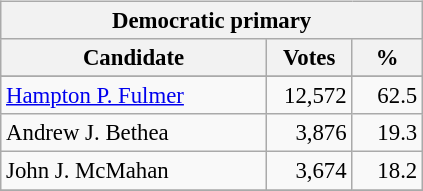<table class="wikitable" align="left" style="margin: 1em 1em 1em 0; font-size: 95%;">
<tr>
<th colspan="3">Democratic primary</th>
</tr>
<tr>
<th colspan="1" style="width: 170px">Candidate</th>
<th style="width: 50px">Votes</th>
<th style="width: 40px">%</th>
</tr>
<tr>
</tr>
<tr>
<td><a href='#'>Hampton P. Fulmer</a></td>
<td align="right">12,572</td>
<td align="right">62.5</td>
</tr>
<tr>
<td>Andrew J. Bethea</td>
<td align="right">3,876</td>
<td align="right">19.3</td>
</tr>
<tr>
<td>John J. McMahan</td>
<td align="right">3,674</td>
<td align="right">18.2</td>
</tr>
<tr>
</tr>
</table>
